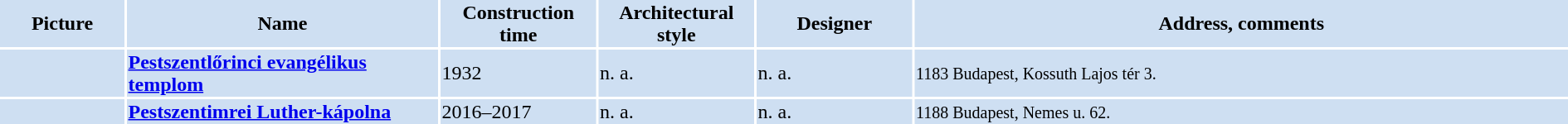<table width="100%">
<tr>
<th bgcolor="#CEDFF2" width="8%">Picture</th>
<th bgcolor="#CEDFF2" width="20%">Name</th>
<th bgcolor="#CEDFF2" width="10%">Construction time</th>
<th bgcolor="#CEDFF2" width="10%">Architectural style</th>
<th bgcolor="#CEDFF2" width="10%">Designer</th>
<th bgcolor="#CEDFF2" width="42%">Address, comments</th>
</tr>
<tr>
<td bgcolor="#CEDFF2"></td>
<td bgcolor="#CEDFF2"><strong><a href='#'>Pestszentlőrinci evangélikus templom</a></strong></td>
<td bgcolor="#CEDFF2">1932</td>
<td bgcolor="#CEDFF2">n. a.</td>
<td bgcolor="#CEDFF2">n. a.</td>
<td bgcolor="#CEDFF2"><small>1183 Budapest, Kossuth Lajos tér 3. </small></td>
</tr>
<tr>
<td bgcolor="#CEDFF2"></td>
<td bgcolor="#CEDFF2"><strong><a href='#'>Pestszentimrei Luther-kápolna</a></strong></td>
<td bgcolor="#CEDFF2">2016–2017</td>
<td bgcolor="#CEDFF2">n. a.</td>
<td bgcolor="#CEDFF2">n. a.</td>
<td bgcolor="#CEDFF2"><small>1188 Budapest, Nemes u. 62.</small></td>
</tr>
</table>
